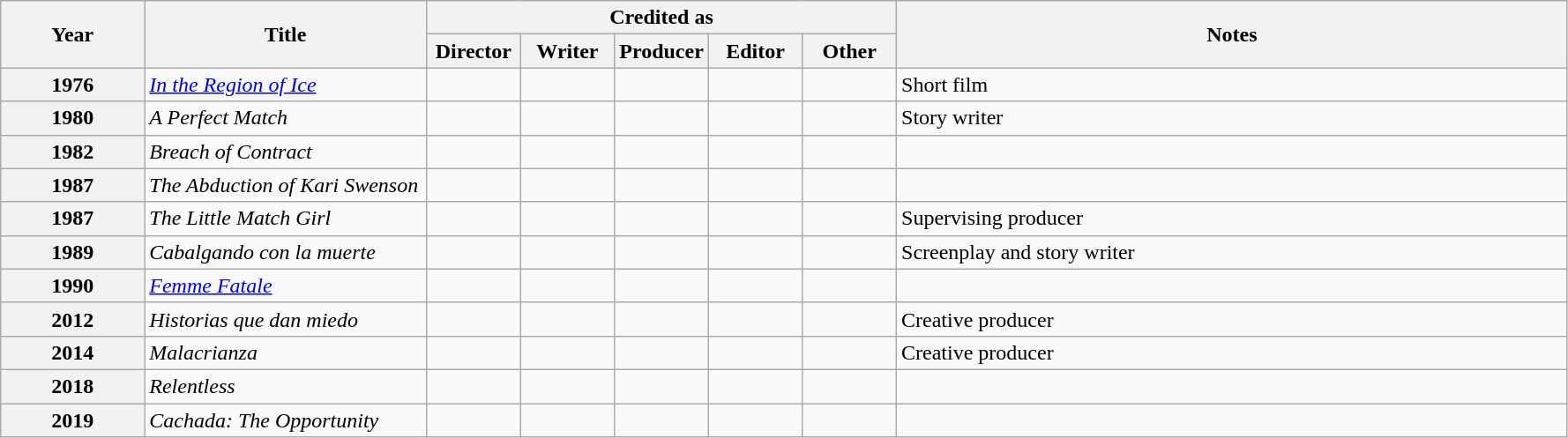<table class="wikitable sortable plainrowheaders">
<tr>
<th rowspan="2" scope="col">Year</th>
<th width="18%" rowspan="2" scope="col">Title</th>
<th colspan="5" scope="col">Credited as</th>
<th rowspan="2" scope="col" class="unsortable">Notes</th>
</tr>
<tr>
<th width=6%>Director</th>
<th width=6%>Writer</th>
<th width=6%>Producer</th>
<th width=6%>Editor</th>
<th width=6%>Other</th>
</tr>
<tr>
<th scope="row">1976</th>
<td><em><a href='#'>In the Region of Ice</a></em></td>
<td></td>
<td></td>
<td></td>
<td></td>
<td></td>
<td>Short film</td>
</tr>
<tr>
<th scope="row">1980</th>
<td><em>A Perfect Match</em></td>
<td></td>
<td></td>
<td></td>
<td></td>
<td></td>
<td>Story writer</td>
</tr>
<tr>
<th scope="row">1982</th>
<td><em>Breach of Contract</em></td>
<td></td>
<td></td>
<td></td>
<td></td>
<td></td>
<td></td>
</tr>
<tr>
<th scope="row">1987</th>
<td><em>The Abduction of Kari Swenson</em></td>
<td></td>
<td></td>
<td></td>
<td></td>
<td></td>
<td></td>
</tr>
<tr>
<th scope="row">1987</th>
<td><em>The Little Match Girl</em></td>
<td></td>
<td></td>
<td></td>
<td></td>
<td></td>
<td>Supervising producer</td>
</tr>
<tr>
<th scope="row">1989</th>
<td><em>Cabalgando con la muerte</em></td>
<td></td>
<td></td>
<td></td>
<td></td>
<td></td>
<td>Screenplay and story writer</td>
</tr>
<tr>
<th scope="row">1990</th>
<td><em><a href='#'>Femme Fatale</a></em></td>
<td></td>
<td></td>
<td></td>
<td></td>
<td></td>
<td></td>
</tr>
<tr>
<th scope="row">2012</th>
<td><em>Historias que dan miedo</em></td>
<td></td>
<td></td>
<td></td>
<td></td>
<td></td>
<td>Creative producer</td>
</tr>
<tr>
<th scope="row">2014</th>
<td><em>Malacrianza</em></td>
<td></td>
<td></td>
<td></td>
<td></td>
<td></td>
<td>Creative producer</td>
</tr>
<tr>
<th scope="row">2018</th>
<td><em>Relentless</em></td>
<td></td>
<td></td>
<td></td>
<td></td>
<td></td>
<td></td>
</tr>
<tr>
<th scope="row">2019</th>
<td><em>Cachada: The Opportunity</em></td>
<td></td>
<td></td>
<td></td>
<td></td>
<td></td>
<td></td>
</tr>
</table>
